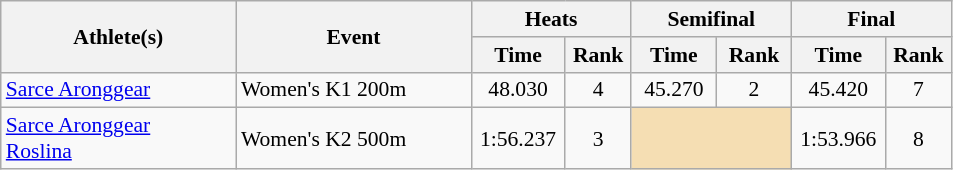<table class="wikitable" style="font-size:90%">
<tr>
<th width=150 rowspan="2">Athlete(s)</th>
<th width=150 rowspan="2">Event</th>
<th width=100 colspan="2">Heats</th>
<th width=100 colspan="2">Semifinal</th>
<th width=100 colspan="2">Final</th>
</tr>
<tr>
<th>Time</th>
<th>Rank</th>
<th>Time</th>
<th>Rank</th>
<th>Time</th>
<th>Rank</th>
</tr>
<tr>
<td><a href='#'>Sarce Aronggear</a></td>
<td>Women's K1 200m</td>
<td align="center">48.030</td>
<td align="center">4</td>
<td align="center">45.270</td>
<td align="center">2</td>
<td align="center">45.420</td>
<td align="center">7</td>
</tr>
<tr>
<td><a href='#'>Sarce Aronggear</a> <br> <a href='#'>Roslina</a></td>
<td>Women's K2 500m</td>
<td align="center">1:56.237</td>
<td align="center">3</td>
<td colspan="2" align="center" bgcolor="wheat"></td>
<td align="center">1:53.966</td>
<td align="center">8</td>
</tr>
</table>
